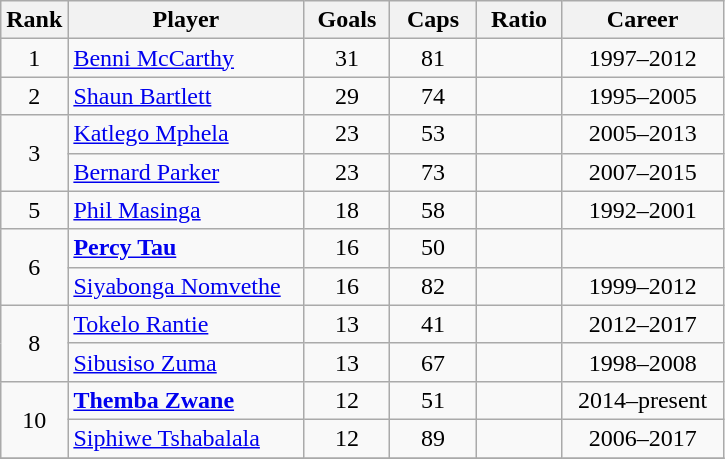<table class="wikitable sortable" style="text-align: center;">
<tr>
<th width=30px>Rank</th>
<th width=150px>Player</th>
<th width=50px>Goals</th>
<th width=50px>Caps</th>
<th width=50px>Ratio</th>
<th width=100px>Career</th>
</tr>
<tr>
<td>1</td>
<td align=left><a href='#'>Benni McCarthy</a></td>
<td>31</td>
<td>81</td>
<td></td>
<td>1997–2012</td>
</tr>
<tr>
<td>2</td>
<td align=left><a href='#'>Shaun Bartlett</a></td>
<td>29</td>
<td>74</td>
<td></td>
<td>1995–2005</td>
</tr>
<tr>
<td rowspan=2>3</td>
<td align=left><a href='#'>Katlego Mphela</a></td>
<td>23</td>
<td>53</td>
<td></td>
<td>2005–2013</td>
</tr>
<tr>
<td align=left><a href='#'>Bernard Parker</a></td>
<td>23</td>
<td>73</td>
<td></td>
<td>2007–2015</td>
</tr>
<tr>
<td>5</td>
<td align=left><a href='#'>Phil Masinga</a></td>
<td>18</td>
<td>58</td>
<td></td>
<td>1992–2001</td>
</tr>
<tr>
<td rowspan=2>6</td>
<td align=left><strong><a href='#'>Percy Tau</a></strong></td>
<td>16</td>
<td>50</td>
<td></td>
<td></td>
</tr>
<tr>
<td align=left><a href='#'>Siyabonga Nomvethe</a></td>
<td>16</td>
<td>82</td>
<td></td>
<td>1999–2012</td>
</tr>
<tr>
<td rowspan=2>8</td>
<td align=left><a href='#'>Tokelo Rantie</a></td>
<td>13</td>
<td>41</td>
<td></td>
<td>2012–2017</td>
</tr>
<tr>
<td align=left><a href='#'>Sibusiso Zuma</a></td>
<td>13</td>
<td>67</td>
<td></td>
<td>1998–2008</td>
</tr>
<tr>
<td rowspan=2>10</td>
<td align=left><strong><a href='#'>Themba Zwane</a></strong></td>
<td>12</td>
<td>51</td>
<td></td>
<td>2014–present</td>
</tr>
<tr>
<td align=left><a href='#'>Siphiwe Tshabalala</a></td>
<td>12</td>
<td>89</td>
<td></td>
<td>2006–2017</td>
</tr>
<tr>
</tr>
</table>
